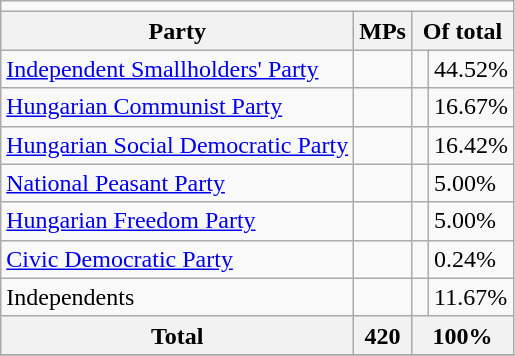<table class=wikitable>
<tr>
<td colspan=9></td>
</tr>
<tr>
<th>Party</th>
<th>MPs</th>
<th colspan=2>Of total</th>
</tr>
<tr>
<td><a href='#'>Independent Smallholders' Party</a></td>
<td></td>
<td><div><div>  </div></div></td>
<td>44.52%</td>
</tr>
<tr>
<td><a href='#'>Hungarian Communist Party</a></td>
<td></td>
<td><div><div>  </div></div></td>
<td>16.67%</td>
</tr>
<tr>
<td><a href='#'>Hungarian Social Democratic Party</a></td>
<td></td>
<td><div><div>  </div></div></td>
<td>16.42%</td>
</tr>
<tr>
<td><a href='#'>National Peasant Party</a></td>
<td></td>
<td><div><div>  </div></div></td>
<td>5.00%</td>
</tr>
<tr>
<td><a href='#'>Hungarian Freedom Party</a></td>
<td></td>
<td><div><div>  </div></div></td>
<td>5.00%</td>
</tr>
<tr>
<td><a href='#'>Civic Democratic Party</a></td>
<td></td>
<td><div><div>  </div></div></td>
<td>0.24%</td>
</tr>
<tr>
<td>Independents</td>
<td></td>
<td><div><div>  </div></div></td>
<td>11.67%</td>
</tr>
<tr>
<th colspan="1"><strong>Total</strong></th>
<th colspan="1"><strong>420</strong></th>
<th colspan="2"><strong>100%</strong></th>
</tr>
<tr>
</tr>
</table>
